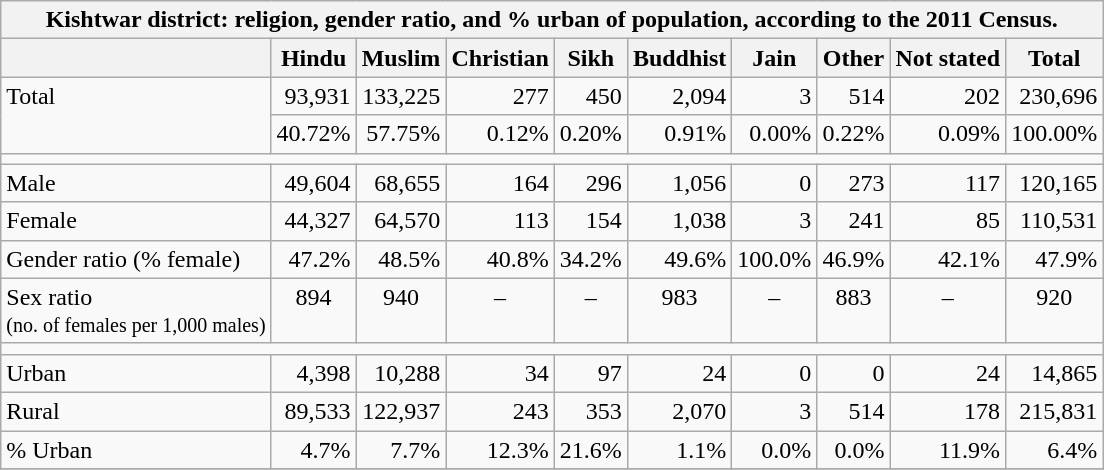<table class="wikitable mw-collapsible mw-collapsed">
<tr>
<th colspan=10>Kishtwar district: religion, gender ratio, and % urban of population, according to the 2011 Census.</th>
</tr>
<tr style="vertical-align:top;">
<th></th>
<th>Hindu</th>
<th>Muslim</th>
<th>Christian</th>
<th>Sikh</th>
<th>Buddhist</th>
<th>Jain</th>
<th>Other</th>
<th>Not stated</th>
<th>Total</th>
</tr>
<tr style="vertical-align:top;text-align:right;">
<td rowspan=2 style="text-align:left;">Total</td>
<td>93,931</td>
<td>133,225</td>
<td>277</td>
<td>450</td>
<td>2,094</td>
<td>3</td>
<td>514</td>
<td>202</td>
<td>230,696</td>
</tr>
<tr style="vertical-align:top;text-align:right;">
<td>40.72%</td>
<td>57.75%</td>
<td>0.12%</td>
<td>0.20%</td>
<td>0.91%</td>
<td>0.00%</td>
<td>0.22%</td>
<td>0.09%</td>
<td>100.00%</td>
</tr>
<tr>
<td colspan=10></td>
</tr>
<tr style="vertical-align:top;text-align:right;">
<td style="text-align:left;">Male</td>
<td>49,604</td>
<td>68,655</td>
<td>164</td>
<td>296</td>
<td>1,056</td>
<td>0</td>
<td>273</td>
<td>117</td>
<td>120,165</td>
</tr>
<tr style="vertical-align:top;text-align:right;">
<td style="text-align:left;">Female</td>
<td>44,327</td>
<td>64,570</td>
<td>113</td>
<td>154</td>
<td>1,038</td>
<td>3</td>
<td>241</td>
<td>85</td>
<td>110,531</td>
</tr>
<tr style="vertical-align:top;text-align:right;">
<td style="text-align:left;">Gender ratio (% female)</td>
<td>47.2%</td>
<td>48.5%</td>
<td>40.8%</td>
<td>34.2%</td>
<td>49.6%</td>
<td>100.0%</td>
<td>46.9%</td>
<td>42.1%</td>
<td>47.9%</td>
</tr>
<tr style="vertical-align:top;text-align:center;">
<td style="text-align:left;">Sex ratio <br><small>(no. of females per 1,000 males)</small></td>
<td>894</td>
<td>940</td>
<td>–</td>
<td>–</td>
<td>983</td>
<td>–</td>
<td>883</td>
<td>–</td>
<td>920</td>
</tr>
<tr>
<td colspan=10></td>
</tr>
<tr style="vertical-align:top;text-align:right;">
<td style="text-align:left;">Urban</td>
<td>4,398</td>
<td>10,288</td>
<td>34</td>
<td>97</td>
<td>24</td>
<td>0</td>
<td>0</td>
<td>24</td>
<td>14,865</td>
</tr>
<tr style="vertical-align:top;text-align:right;">
<td style="text-align:left;">Rural</td>
<td>89,533</td>
<td>122,937</td>
<td>243</td>
<td>353</td>
<td>2,070</td>
<td>3</td>
<td>514</td>
<td>178</td>
<td>215,831</td>
</tr>
<tr style="vertical-align:top;text-align:right;">
<td style="text-align:left;">% Urban</td>
<td>4.7%</td>
<td>7.7%</td>
<td>12.3%</td>
<td>21.6%</td>
<td>1.1%</td>
<td>0.0%</td>
<td>0.0%</td>
<td>11.9%</td>
<td>6.4%</td>
</tr>
<tr>
</tr>
</table>
